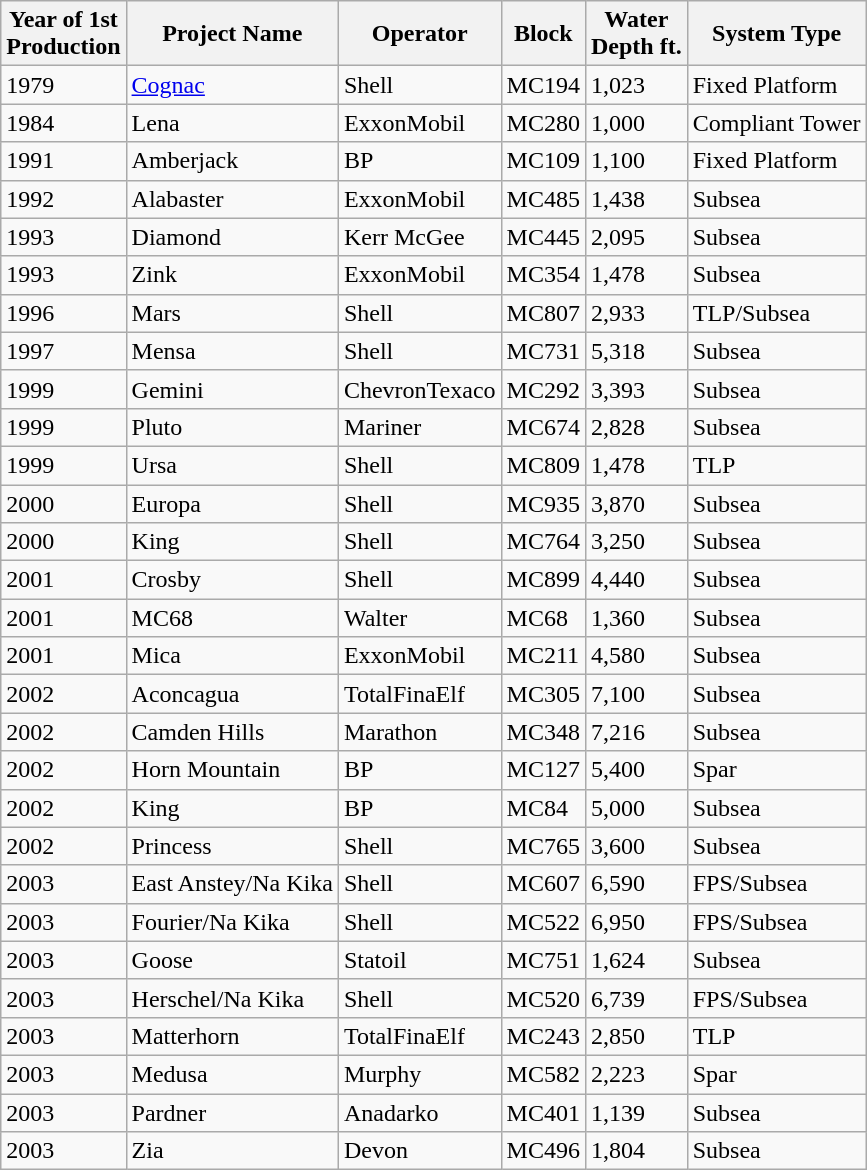<table class="wikitable sortable">
<tr>
<th scope="col">Year of 1st<br>Production</th>
<th scope="col">Project Name</th>
<th scope="col">Operator</th>
<th scope="col">Block</th>
<th scope="col">Water<br>Depth ft.</th>
<th scope="col">System Type</th>
</tr>
<tr>
<td>1979</td>
<td><a href='#'>Cognac</a></td>
<td>Shell</td>
<td>MC194</td>
<td>1,023</td>
<td>Fixed Platform</td>
</tr>
<tr>
<td>1984</td>
<td>Lena</td>
<td>ExxonMobil</td>
<td>MC280</td>
<td>1,000</td>
<td>Compliant Tower</td>
</tr>
<tr>
<td>1991</td>
<td>Amberjack</td>
<td>BP</td>
<td>MC109</td>
<td>1,100</td>
<td>Fixed Platform</td>
</tr>
<tr>
<td>1992</td>
<td>Alabaster</td>
<td>ExxonMobil</td>
<td>MC485</td>
<td>1,438</td>
<td>Subsea</td>
</tr>
<tr>
<td>1993</td>
<td>Diamond</td>
<td>Kerr McGee</td>
<td>MC445</td>
<td>2,095</td>
<td>Subsea</td>
</tr>
<tr>
<td>1993</td>
<td>Zink</td>
<td>ExxonMobil</td>
<td>MC354</td>
<td>1,478</td>
<td>Subsea</td>
</tr>
<tr>
<td>1996</td>
<td>Mars</td>
<td>Shell</td>
<td>MC807</td>
<td>2,933</td>
<td>TLP/Subsea</td>
</tr>
<tr>
<td>1997</td>
<td>Mensa</td>
<td>Shell</td>
<td>MC731</td>
<td>5,318</td>
<td>Subsea</td>
</tr>
<tr>
<td>1999</td>
<td>Gemini</td>
<td>ChevronTexaco</td>
<td>MC292</td>
<td>3,393</td>
<td>Subsea</td>
</tr>
<tr>
<td>1999</td>
<td>Pluto</td>
<td>Mariner</td>
<td>MC674</td>
<td>2,828</td>
<td>Subsea</td>
</tr>
<tr>
<td>1999</td>
<td>Ursa</td>
<td>Shell</td>
<td>MC809</td>
<td>1,478</td>
<td>TLP</td>
</tr>
<tr>
<td>2000</td>
<td>Europa</td>
<td>Shell</td>
<td>MC935</td>
<td>3,870</td>
<td>Subsea</td>
</tr>
<tr>
<td>2000</td>
<td>King</td>
<td>Shell</td>
<td>MC764</td>
<td>3,250</td>
<td>Subsea</td>
</tr>
<tr>
<td>2001</td>
<td>Crosby</td>
<td>Shell</td>
<td>MC899</td>
<td>4,440</td>
<td>Subsea</td>
</tr>
<tr>
<td>2001</td>
<td>MC68</td>
<td>Walter</td>
<td>MC68</td>
<td>1,360</td>
<td>Subsea</td>
</tr>
<tr>
<td>2001</td>
<td>Mica</td>
<td>ExxonMobil</td>
<td>MC211</td>
<td>4,580</td>
<td>Subsea</td>
</tr>
<tr>
<td>2002</td>
<td>Aconcagua</td>
<td>TotalFinaElf</td>
<td>MC305</td>
<td>7,100</td>
<td>Subsea</td>
</tr>
<tr>
<td>2002</td>
<td>Camden Hills</td>
<td>Marathon</td>
<td>MC348</td>
<td>7,216</td>
<td>Subsea</td>
</tr>
<tr>
<td>2002</td>
<td>Horn Mountain</td>
<td>BP</td>
<td>MC127</td>
<td>5,400</td>
<td>Spar</td>
</tr>
<tr>
<td>2002</td>
<td>King</td>
<td>BP</td>
<td>MC84</td>
<td>5,000</td>
<td>Subsea</td>
</tr>
<tr>
<td>2002</td>
<td>Princess</td>
<td>Shell</td>
<td>MC765</td>
<td>3,600</td>
<td>Subsea</td>
</tr>
<tr>
<td>2003</td>
<td>East Anstey/Na Kika</td>
<td>Shell</td>
<td>MC607</td>
<td>6,590</td>
<td>FPS/Subsea</td>
</tr>
<tr>
<td>2003</td>
<td>Fourier/Na Kika</td>
<td>Shell</td>
<td>MC522</td>
<td>6,950</td>
<td>FPS/Subsea</td>
</tr>
<tr>
<td>2003</td>
<td>Goose</td>
<td>Statoil</td>
<td>MC751</td>
<td>1,624</td>
<td>Subsea</td>
</tr>
<tr>
<td>2003</td>
<td>Herschel/Na Kika</td>
<td>Shell</td>
<td>MC520</td>
<td>6,739</td>
<td>FPS/Subsea</td>
</tr>
<tr>
<td>2003</td>
<td>Matterhorn</td>
<td>TotalFinaElf</td>
<td>MC243</td>
<td>2,850</td>
<td>TLP</td>
</tr>
<tr>
<td>2003</td>
<td>Medusa</td>
<td>Murphy</td>
<td>MC582</td>
<td>2,223</td>
<td>Spar</td>
</tr>
<tr>
<td>2003</td>
<td>Pardner</td>
<td>Anadarko</td>
<td>MC401</td>
<td>1,139</td>
<td>Subsea</td>
</tr>
<tr>
<td>2003</td>
<td>Zia</td>
<td>Devon</td>
<td>MC496</td>
<td>1,804</td>
<td>Subsea</td>
</tr>
</table>
